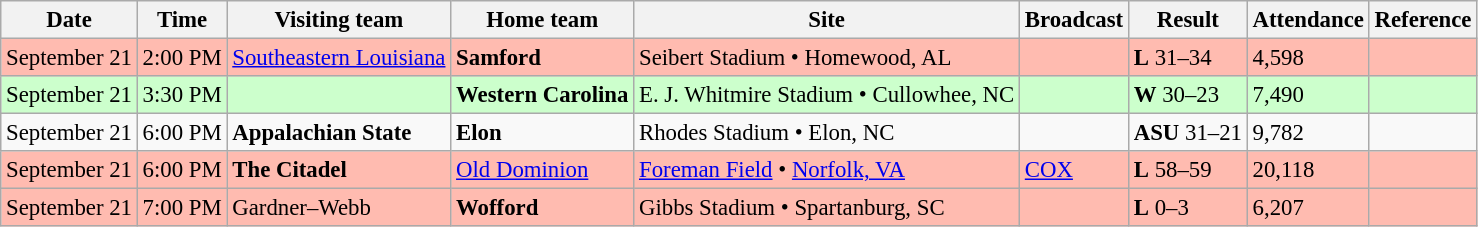<table class="wikitable" style="font-size:95%;">
<tr>
<th>Date</th>
<th>Time</th>
<th>Visiting team</th>
<th>Home team</th>
<th>Site</th>
<th>Broadcast</th>
<th>Result</th>
<th>Attendance</th>
<th class="unsortable">Reference</th>
</tr>
<tr bgcolor=ffbbb>
<td>September 21</td>
<td>2:00 PM</td>
<td><a href='#'>Southeastern Louisiana</a></td>
<td><strong>Samford</strong></td>
<td>Seibert Stadium • Homewood, AL</td>
<td></td>
<td><strong>L</strong> 31–34</td>
<td>4,598</td>
<td></td>
</tr>
<tr bgcolor=ccffcc>
<td>September 21</td>
<td>3:30 PM</td>
<td></td>
<td><strong>Western Carolina</strong></td>
<td>E. J. Whitmire Stadium • Cullowhee, NC</td>
<td></td>
<td><strong>W</strong> 30–23</td>
<td>7,490</td>
<td></td>
</tr>
<tr bgcolor=>
<td>September 21</td>
<td>6:00 PM</td>
<td><strong>Appalachian State</strong></td>
<td><strong>Elon</strong></td>
<td>Rhodes Stadium • Elon, NC</td>
<td></td>
<td><strong>ASU</strong> 31–21</td>
<td>9,782</td>
<td></td>
</tr>
<tr bgcolor=ffbbb>
<td>September 21</td>
<td>6:00 PM</td>
<td><strong>The Citadel</strong></td>
<td><a href='#'>Old Dominion</a></td>
<td><a href='#'>Foreman Field</a> • <a href='#'>Norfolk, VA</a></td>
<td><a href='#'>COX</a></td>
<td><strong>L</strong> 58–59</td>
<td>20,118</td>
<td></td>
</tr>
<tr bgcolor=ffbbb>
<td>September 21</td>
<td>7:00 PM</td>
<td>Gardner–Webb</td>
<td><strong>Wofford</strong></td>
<td>Gibbs Stadium • Spartanburg, SC</td>
<td></td>
<td><strong>L</strong> 0–3</td>
<td>6,207</td>
<td></td>
</tr>
</table>
